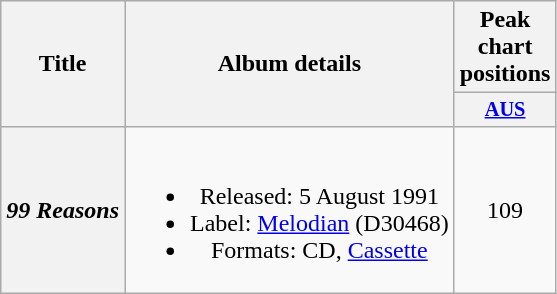<table class="wikitable plainrowheaders" style="text-align:center;" border="1">
<tr>
<th rowspan="2">Title</th>
<th rowspan="2">Album details</th>
<th>Peak chart positions</th>
</tr>
<tr>
<th style="width:3em;font-size:85%;"><a href='#'>AUS</a><br></th>
</tr>
<tr>
<th scope="row"><em>99 Reasons</em></th>
<td><br><ul><li>Released: 5 August 1991</li><li>Label: <a href='#'>Melodian</a> (D30468)</li><li>Formats: CD, <a href='#'>Cassette</a></li></ul></td>
<td>109</td>
</tr>
</table>
